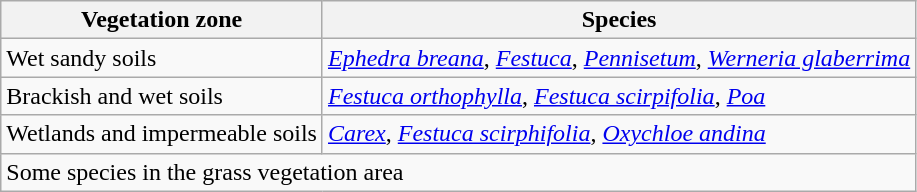<table class="wikitable">
<tr>
<th>Vegetation zone</th>
<th>Species</th>
</tr>
<tr>
<td>Wet sandy soils</td>
<td><em><a href='#'>Ephedra breana</a></em>, <em><a href='#'>Festuca</a></em>, <em><a href='#'>Pennisetum</a></em>, <em><a href='#'>Werneria glaberrima</a></em></td>
</tr>
<tr>
<td>Brackish and wet soils</td>
<td><em><a href='#'>Festuca orthophylla</a></em>, <em><a href='#'>Festuca scirpifolia</a></em>, <em><a href='#'>Poa</a></em></td>
</tr>
<tr>
<td>Wetlands and impermeable soils</td>
<td><em><a href='#'>Carex</a></em>, <em><a href='#'>Festuca scirphifolia</a></em>, <em><a href='#'>Oxychloe andina</a></em></td>
</tr>
<tr>
<td colspan="2">Some species in the grass vegetation area</td>
</tr>
</table>
